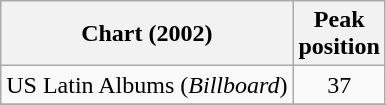<table class="wikitable">
<tr>
<th align="left">Chart (2002)</th>
<th align="left">Peak<br>position</th>
</tr>
<tr>
<td align="left">US Latin Albums (<em>Billboard</em>)</td>
<td style="text-align:center;">37</td>
</tr>
<tr>
</tr>
</table>
